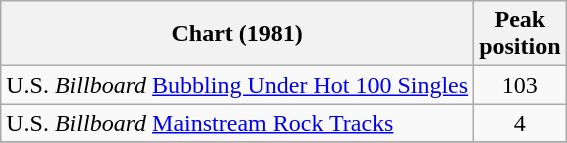<table class="wikitable sortable">
<tr>
<th align="left">Chart (1981)</th>
<th align="left">Peak<br>position</th>
</tr>
<tr>
<td align="left">U.S. <em>Billboard</em> <a href='#'>Bubbling Under Hot 100 Singles</a></td>
<td align="center">103</td>
</tr>
<tr>
<td align="left">U.S. <em>Billboard</em> <a href='#'>Mainstream Rock Tracks</a></td>
<td align="center">4</td>
</tr>
<tr>
</tr>
</table>
